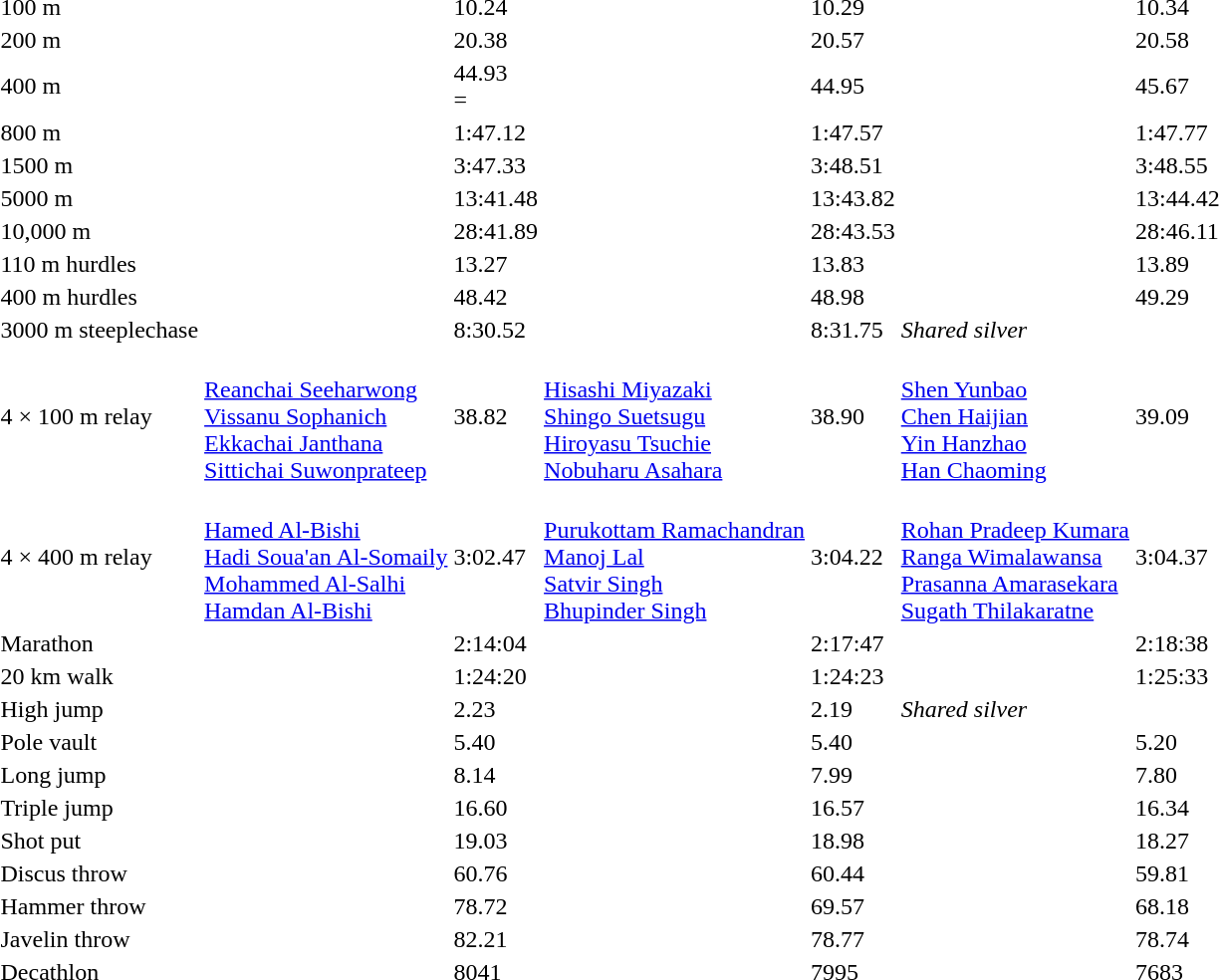<table>
<tr>
<td>100 m<br></td>
<td></td>
<td>10.24</td>
<td></td>
<td>10.29</td>
<td></td>
<td>10.34</td>
</tr>
<tr>
<td>200 m<br></td>
<td></td>
<td>20.38</td>
<td></td>
<td>20.57</td>
<td></td>
<td>20.58</td>
</tr>
<tr>
<td>400 m<br></td>
<td></td>
<td>44.93<br>=</td>
<td></td>
<td>44.95</td>
<td></td>
<td>45.67</td>
</tr>
<tr>
<td>800 m<br></td>
<td></td>
<td>1:47.12</td>
<td></td>
<td>1:47.57</td>
<td></td>
<td>1:47.77</td>
</tr>
<tr>
<td>1500 m<br></td>
<td></td>
<td>3:47.33</td>
<td></td>
<td>3:48.51</td>
<td></td>
<td>3:48.55</td>
</tr>
<tr>
<td>5000 m<br></td>
<td></td>
<td>13:41.48</td>
<td></td>
<td>13:43.82</td>
<td></td>
<td>13:44.42</td>
</tr>
<tr>
<td>10,000 m<br></td>
<td></td>
<td>28:41.89</td>
<td></td>
<td>28:43.53</td>
<td></td>
<td>28:46.11</td>
</tr>
<tr>
<td>110 m hurdles<br></td>
<td></td>
<td>13.27<br></td>
<td></td>
<td>13.83</td>
<td></td>
<td>13.89</td>
</tr>
<tr>
<td>400 m hurdles<br></td>
<td></td>
<td>48.42<br></td>
<td></td>
<td>48.98</td>
<td></td>
<td>49.29</td>
</tr>
<tr>
<td rowspan=2>3000 m steeplechase<br></td>
<td rowspan=2></td>
<td rowspan=2>8:30.52<br></td>
<td></td>
<td rowspan=2>8:31.75</td>
<td rowspan=2><em>Shared silver</em></td>
<td rowspan=2></td>
</tr>
<tr>
<td></td>
</tr>
<tr>
<td>4 × 100 m relay<br></td>
<td><br><a href='#'>Reanchai Seeharwong</a><br><a href='#'>Vissanu Sophanich</a><br><a href='#'>Ekkachai Janthana</a><br><a href='#'>Sittichai Suwonprateep</a></td>
<td>38.82<br></td>
<td><br><a href='#'>Hisashi Miyazaki</a><br><a href='#'>Shingo Suetsugu</a><br><a href='#'>Hiroyasu Tsuchie</a><br><a href='#'>Nobuharu Asahara</a></td>
<td>38.90</td>
<td><br><a href='#'>Shen Yunbao</a><br><a href='#'>Chen Haijian</a><br><a href='#'>Yin Hanzhao</a><br><a href='#'>Han Chaoming</a></td>
<td>39.09</td>
</tr>
<tr>
<td>4 × 400 m relay<br></td>
<td><br><a href='#'>Hamed Al-Bishi</a><br><a href='#'>Hadi Soua'an Al-Somaily</a><br><a href='#'>Mohammed Al-Salhi</a><br><a href='#'>Hamdan Al-Bishi</a></td>
<td>3:02.47</td>
<td><br><a href='#'>Purukottam Ramachandran</a><br><a href='#'>Manoj Lal</a><br><a href='#'>Satvir Singh</a><br><a href='#'>Bhupinder Singh</a></td>
<td>3:04.22</td>
<td><br><a href='#'>Rohan Pradeep Kumara</a><br><a href='#'>Ranga Wimalawansa</a><br><a href='#'>Prasanna Amarasekara</a><br><a href='#'>Sugath Thilakaratne</a></td>
<td>3:04.37</td>
</tr>
<tr>
<td>Marathon<br></td>
<td></td>
<td>2:14:04</td>
<td></td>
<td>2:17:47</td>
<td></td>
<td>2:18:38</td>
</tr>
<tr>
<td>20 km walk<br></td>
<td></td>
<td>1:24:20</td>
<td></td>
<td>1:24:23</td>
<td></td>
<td>1:25:33</td>
</tr>
<tr>
<td rowspan=3>High jump<br></td>
<td rowspan=3></td>
<td rowspan=3>2.23</td>
<td></td>
<td rowspan=3>2.19</td>
<td rowspan=3><em>Shared silver</em></td>
<td rowspan=3></td>
</tr>
<tr>
<td></td>
</tr>
<tr>
<td></td>
</tr>
<tr>
<td>Pole vault<br></td>
<td></td>
<td>5.40</td>
<td></td>
<td>5.40</td>
<td></td>
<td>5.20</td>
</tr>
<tr>
<td>Long jump<br></td>
<td></td>
<td>8.14<br></td>
<td></td>
<td>7.99</td>
<td></td>
<td>7.80</td>
</tr>
<tr>
<td>Triple jump<br></td>
<td></td>
<td>16.60</td>
<td></td>
<td>16.57</td>
<td></td>
<td>16.34</td>
</tr>
<tr>
<td>Shot put<br></td>
<td></td>
<td>19.03</td>
<td></td>
<td>18.98</td>
<td></td>
<td>18.27</td>
</tr>
<tr>
<td>Discus throw<br></td>
<td></td>
<td>60.76</td>
<td></td>
<td>60.44</td>
<td></td>
<td>59.81</td>
</tr>
<tr>
<td>Hammer throw<br></td>
<td></td>
<td>78.72<br></td>
<td></td>
<td>69.57</td>
<td></td>
<td>68.18</td>
</tr>
<tr>
<td>Javelin throw<br></td>
<td></td>
<td>82.21</td>
<td></td>
<td>78.77</td>
<td></td>
<td>78.74</td>
</tr>
<tr>
<td>Decathlon<br></td>
<td></td>
<td>8041</td>
<td></td>
<td>7995</td>
<td></td>
<td>7683</td>
</tr>
</table>
